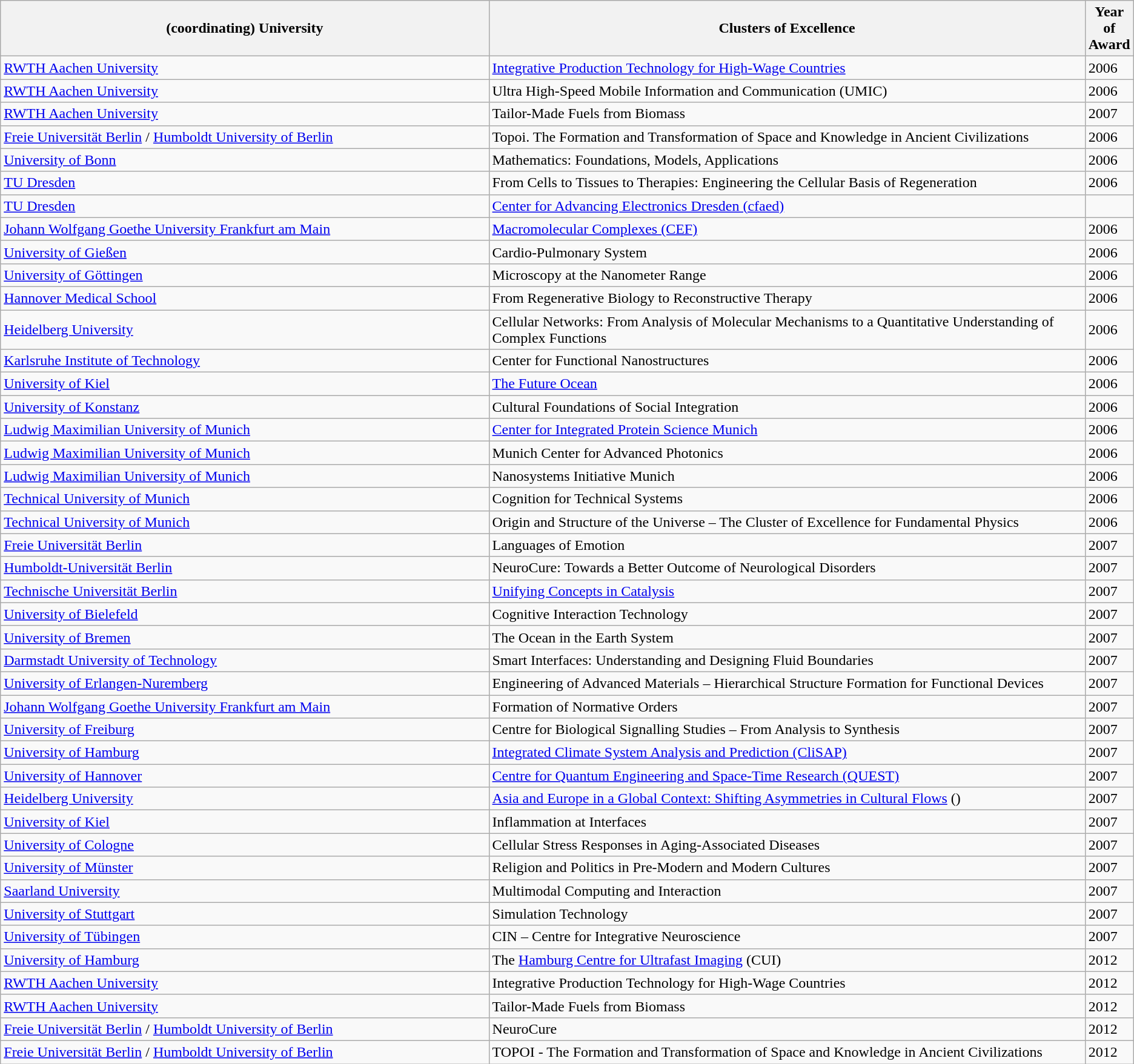<table class="wikitable">
<tr>
<th class="hintergrundfarbe10" width="45%">(coordinating) University</th>
<th class="hintergrundfarbe7" width="65%">Clusters of Excellence</th>
<th class="hintergrundfarbe7" width="65%">Year of Award</th>
</tr>
<tr>
<td><a href='#'>RWTH Aachen University</a></td>
<td><a href='#'>Integrative Production Technology for High-Wage Countries</a></td>
<td>2006</td>
</tr>
<tr>
<td><a href='#'>RWTH Aachen University</a></td>
<td>Ultra High-Speed Mobile Information and Communication (UMIC)</td>
<td>2006</td>
</tr>
<tr>
<td><a href='#'>RWTH Aachen University</a></td>
<td>Tailor-Made Fuels from Biomass</td>
<td>2007</td>
</tr>
<tr>
<td><a href='#'>Freie Universität Berlin</a> / <a href='#'>Humboldt University of Berlin</a></td>
<td>Topoi. The Formation and Transformation of Space and Knowledge in Ancient Civilizations</td>
<td>2006</td>
</tr>
<tr>
<td><a href='#'>University of Bonn</a></td>
<td>Mathematics: Foundations, Models, Applications</td>
<td>2006</td>
</tr>
<tr>
<td><a href='#'>TU Dresden</a></td>
<td>From Cells to Tissues to Therapies: Engineering the Cellular Basis of Regeneration</td>
<td>2006</td>
</tr>
<tr>
<td><a href='#'>TU Dresden</a></td>
<td><a href='#'>Center for Advancing Electronics Dresden (cfaed)</a></td>
<td></td>
</tr>
<tr>
<td><a href='#'>Johann Wolfgang Goethe University Frankfurt am Main</a></td>
<td><a href='#'>Macromolecular Complexes (CEF)</a></td>
<td>2006</td>
</tr>
<tr>
<td><a href='#'>University of Gießen</a></td>
<td>Cardio-Pulmonary System</td>
<td>2006</td>
</tr>
<tr>
<td><a href='#'>University of Göttingen</a></td>
<td>Microscopy at the Nanometer Range</td>
<td>2006</td>
</tr>
<tr>
<td><a href='#'>Hannover Medical School</a></td>
<td>From Regenerative Biology to Reconstructive Therapy</td>
<td>2006</td>
</tr>
<tr>
<td><a href='#'>Heidelberg University</a></td>
<td>Cellular Networks: From Analysis of Molecular Mechanisms to a Quantitative Understanding of Complex Functions</td>
<td>2006</td>
</tr>
<tr>
<td><a href='#'>Karlsruhe Institute of Technology</a></td>
<td>Center for Functional Nanostructures</td>
<td>2006</td>
</tr>
<tr>
<td><a href='#'>University of Kiel</a></td>
<td><a href='#'>The Future Ocean</a></td>
<td>2006</td>
</tr>
<tr>
<td><a href='#'>University of Konstanz</a></td>
<td>Cultural Foundations of Social Integration</td>
<td>2006</td>
</tr>
<tr>
<td><a href='#'>Ludwig Maximilian University of Munich</a></td>
<td><a href='#'>Center for Integrated Protein Science Munich</a></td>
<td>2006</td>
</tr>
<tr>
<td><a href='#'>Ludwig Maximilian University of Munich</a></td>
<td>Munich Center for Advanced Photonics</td>
<td>2006</td>
</tr>
<tr>
<td><a href='#'>Ludwig Maximilian University of Munich</a></td>
<td>Nanosystems Initiative Munich</td>
<td>2006</td>
</tr>
<tr>
<td><a href='#'>Technical University of Munich</a></td>
<td>Cognition for Technical Systems</td>
<td>2006</td>
</tr>
<tr>
<td><a href='#'>Technical University of Munich</a></td>
<td>Origin and Structure of the Universe – The Cluster of Excellence for Fundamental Physics</td>
<td>2006</td>
</tr>
<tr>
<td><a href='#'>Freie Universität Berlin</a></td>
<td>Languages of Emotion</td>
<td>2007</td>
</tr>
<tr>
<td><a href='#'>Humboldt-Universität Berlin</a></td>
<td>NeuroCure: Towards a Better Outcome of Neurological Disorders</td>
<td>2007</td>
</tr>
<tr>
<td><a href='#'>Technische Universität Berlin</a></td>
<td><a href='#'>Unifying Concepts in Catalysis</a></td>
<td>2007</td>
</tr>
<tr>
<td><a href='#'>University of Bielefeld</a></td>
<td>Cognitive Interaction Technology</td>
<td>2007</td>
</tr>
<tr>
<td><a href='#'>University of Bremen</a></td>
<td>The Ocean in the Earth System</td>
<td>2007</td>
</tr>
<tr>
<td><a href='#'>Darmstadt University of Technology</a></td>
<td>Smart Interfaces: Understanding and Designing Fluid Boundaries</td>
<td>2007</td>
</tr>
<tr>
<td><a href='#'>University of Erlangen-Nuremberg</a></td>
<td>Engineering of Advanced Materials – Hierarchical Structure Formation for Functional Devices</td>
<td>2007</td>
</tr>
<tr>
<td><a href='#'>Johann Wolfgang Goethe University Frankfurt am Main</a></td>
<td>Formation of Normative Orders</td>
<td>2007</td>
</tr>
<tr>
<td><a href='#'>University of Freiburg</a></td>
<td>Centre for Biological Signalling Studies – From Analysis to Synthesis</td>
<td>2007</td>
</tr>
<tr>
<td><a href='#'>University of Hamburg</a></td>
<td><a href='#'>Integrated Climate System Analysis and Prediction (CliSAP)</a></td>
<td>2007</td>
</tr>
<tr>
<td><a href='#'>University of Hannover</a></td>
<td><a href='#'>Centre for Quantum Engineering and Space-Time Research (QUEST)</a></td>
<td>2007</td>
</tr>
<tr>
<td><a href='#'>Heidelberg University</a></td>
<td><a href='#'>Asia and Europe in a Global Context: Shifting Asymmetries in Cultural Flows</a> ()</td>
<td>2007</td>
</tr>
<tr>
<td><a href='#'>University of Kiel</a></td>
<td>Inflammation at Interfaces</td>
<td>2007</td>
</tr>
<tr>
<td><a href='#'>University of Cologne</a></td>
<td>Cellular Stress Responses in Aging-Associated Diseases</td>
<td>2007</td>
</tr>
<tr>
<td><a href='#'>University of Münster</a></td>
<td>Religion and Politics in Pre-Modern and Modern Cultures</td>
<td>2007</td>
</tr>
<tr>
<td><a href='#'>Saarland University</a></td>
<td>Multimodal Computing and Interaction</td>
<td>2007</td>
</tr>
<tr>
<td><a href='#'>University of Stuttgart</a></td>
<td>Simulation Technology</td>
<td>2007</td>
</tr>
<tr>
<td><a href='#'>University of Tübingen</a></td>
<td>CIN – Centre for Integrative Neuroscience</td>
<td>2007</td>
</tr>
<tr>
<td><a href='#'>University of Hamburg</a></td>
<td CUI>The <a href='#'>Hamburg Centre for Ultrafast Imaging</a> (CUI)</td>
<td>2012</td>
</tr>
<tr>
<td><a href='#'>RWTH Aachen University</a></td>
<td>Integrative Production Technology for High-Wage Countries</td>
<td>2012</td>
</tr>
<tr>
<td><a href='#'>RWTH Aachen University</a></td>
<td>Tailor-Made Fuels from Biomass</td>
<td>2012</td>
</tr>
<tr>
<td><a href='#'>Freie Universität Berlin</a> / <a href='#'>Humboldt University of Berlin</a></td>
<td>NeuroCure</td>
<td>2012</td>
</tr>
<tr>
<td><a href='#'>Freie Universität Berlin</a> / <a href='#'>Humboldt University of Berlin</a></td>
<td>TOPOI - The Formation and Transformation of Space and Knowledge in Ancient Civilizations</td>
<td>2012</td>
</tr>
</table>
